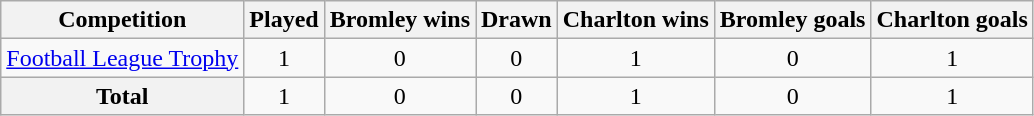<table class="wikitable" style="text-align: center;">
<tr>
<th>Competition</th>
<th>Played</th>
<th>Bromley wins</th>
<th>Drawn</th>
<th>Charlton wins</th>
<th>Bromley goals</th>
<th>Charlton goals</th>
</tr>
<tr>
<td><a href='#'>Football League Trophy</a></td>
<td>1</td>
<td>0</td>
<td>0</td>
<td>1</td>
<td>0</td>
<td>1</td>
</tr>
<tr>
<th>Total</th>
<td>1</td>
<td>0</td>
<td>0</td>
<td>1</td>
<td>0</td>
<td>1</td>
</tr>
</table>
